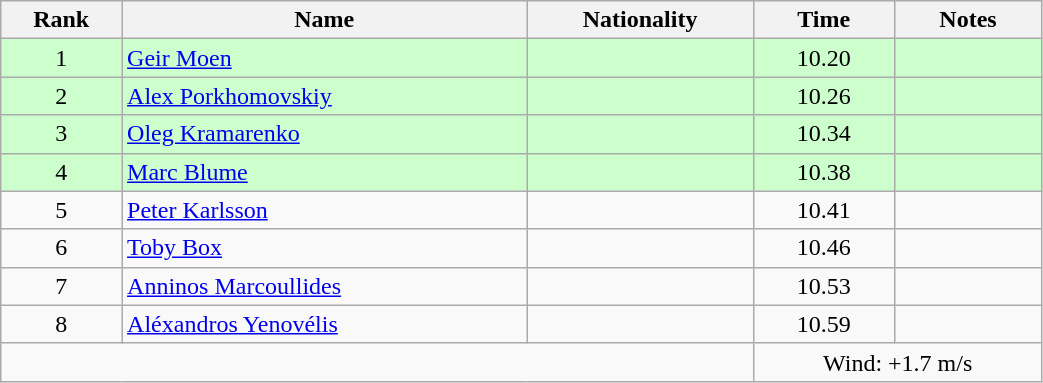<table class="wikitable sortable" style="text-align:center;width: 55%">
<tr>
<th>Rank</th>
<th>Name</th>
<th>Nationality</th>
<th>Time</th>
<th>Notes</th>
</tr>
<tr bgcolor=ccffcc>
<td>1</td>
<td align=left><a href='#'>Geir Moen</a></td>
<td align=left></td>
<td>10.20</td>
<td></td>
</tr>
<tr bgcolor=ccffcc>
<td>2</td>
<td align=left><a href='#'>Alex Porkhomovskiy</a></td>
<td align=left></td>
<td>10.26</td>
<td></td>
</tr>
<tr bgcolor=ccffcc>
<td>3</td>
<td align=left><a href='#'>Oleg Kramarenko</a></td>
<td align=left></td>
<td>10.34</td>
<td></td>
</tr>
<tr bgcolor=ccffcc>
<td>4</td>
<td align=left><a href='#'>Marc Blume</a></td>
<td align=left></td>
<td>10.38</td>
<td></td>
</tr>
<tr>
<td>5</td>
<td align=left><a href='#'>Peter Karlsson</a></td>
<td align=left></td>
<td>10.41</td>
<td></td>
</tr>
<tr>
<td>6</td>
<td align=left><a href='#'>Toby Box</a></td>
<td align=left></td>
<td>10.46</td>
<td></td>
</tr>
<tr>
<td>7</td>
<td align=left><a href='#'>Anninos Marcoullides</a></td>
<td align=left></td>
<td>10.53</td>
<td></td>
</tr>
<tr>
<td>8</td>
<td align=left><a href='#'>Aléxandros Yenovélis</a></td>
<td align=left></td>
<td>10.59</td>
<td></td>
</tr>
<tr>
<td colspan="3"></td>
<td colspan="2">Wind: +1.7 m/s</td>
</tr>
</table>
